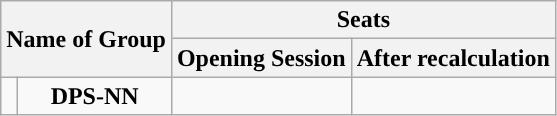<table class="wikitable">
<tr>
<th colspan="2" rowspan="2">Name of Group</th>
<th colspan="2">Seats</th>
</tr>
<tr>
<th>Opening Session</th>
<th>After recalculation</th>
</tr>
<tr>
<td style="color:inherit;background:"></td>
<td style="text-align:center"><strong>DPS-NN</strong></td>
<td></td>
<td></td>
</tr>
</table>
